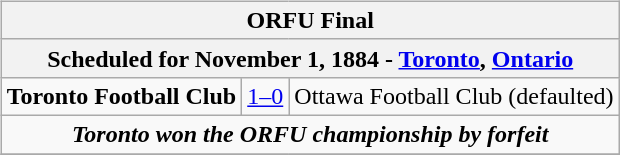<table cellspacing="10">
<tr>
<td valign="top"><br><table class="wikitable">
<tr>
<th bgcolor="#DDDDDD" colspan="4">ORFU Final</th>
</tr>
<tr>
<th bgcolor="#DDDDDD" colspan="4">Scheduled for November 1, 1884 - <a href='#'>Toronto</a>, <a href='#'>Ontario</a></th>
</tr>
<tr>
<td><strong>Toronto Football Club</strong></td>
<td><a href='#'>1–0</a></td>
<td>Ottawa Football Club (defaulted)</td>
</tr>
<tr>
<td align="center" colspan="4"><strong><em>Toronto won the ORFU championship by forfeit</em></strong></td>
</tr>
<tr>
</tr>
</table>
</td>
</tr>
</table>
